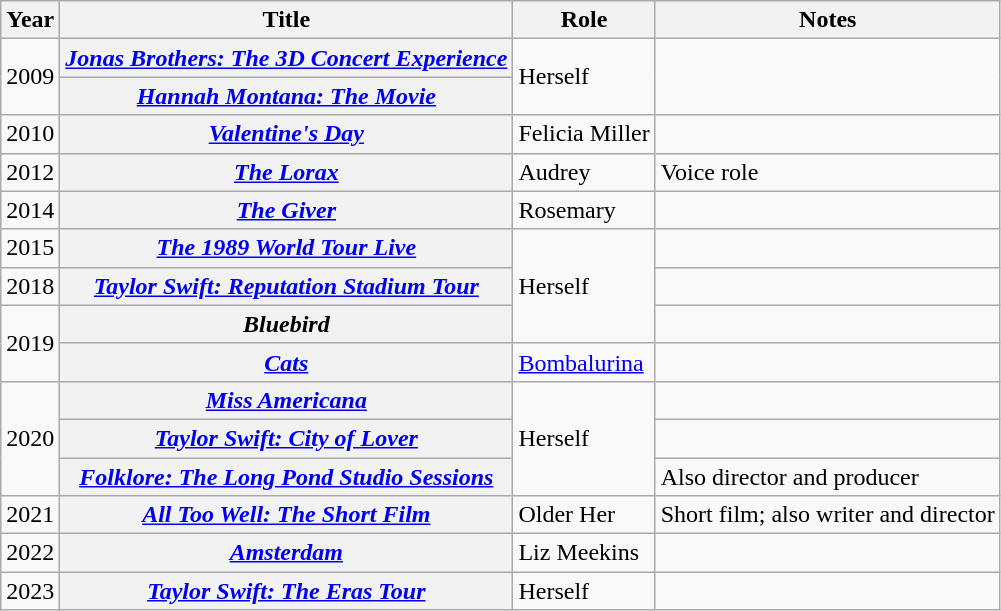<table class="wikitable sortable plainrowheaders">
<tr>
<th scope="col">Year</th>
<th scope="col">Title</th>
<th scope="col">Role</th>
<th scope="col" class="unsortable">Notes</th>
</tr>
<tr>
<td rowspan="2">2009</td>
<th scope="row"><em><a href='#'>Jonas Brothers: The 3D Concert Experience</a></em></th>
<td rowspan="2">Herself</td>
<td rowspan="2"></td>
</tr>
<tr>
<th scope=row><em><a href='#'>Hannah Montana: The Movie</a></em></th>
</tr>
<tr>
<td>2010</td>
<th scope="row"><em><a href='#'>Valentine's Day</a></em></th>
<td>Felicia Miller</td>
<td></td>
</tr>
<tr>
<td>2012</td>
<th scope="row"><em><a href='#'>The Lorax</a></em></th>
<td>Audrey</td>
<td>Voice role</td>
</tr>
<tr>
<td>2014</td>
<th scope="row"><em><a href='#'>The Giver</a></em></th>
<td>Rosemary</td>
<td></td>
</tr>
<tr>
<td>2015</td>
<th scope="row"><em><a href='#'>The 1989 World Tour Live</a></em></th>
<td rowspan="3">Herself</td>
<td></td>
</tr>
<tr>
<td>2018</td>
<th scope="row"><em><a href='#'>Taylor Swift: Reputation Stadium Tour</a></em></th>
<td></td>
</tr>
<tr>
<td rowspan="2">2019</td>
<th scope="row"><em>Bluebird</em></th>
<td></td>
</tr>
<tr>
<th scope=row><em><a href='#'>Cats</a></em></th>
<td><a href='#'>Bombalurina</a></td>
<td></td>
</tr>
<tr>
<td rowspan="3">2020</td>
<th scope="row"><em><a href='#'>Miss Americana</a></em></th>
<td rowspan="3">Herself</td>
<td></td>
</tr>
<tr>
<th scope=row><em><a href='#'>Taylor Swift: City of Lover</a></em></th>
<td></td>
</tr>
<tr>
<th scope=row><em><a href='#'>Folklore: The Long Pond Studio Sessions</a></em></th>
<td>Also director and producer</td>
</tr>
<tr>
<td>2021</td>
<th scope="row"><em><a href='#'>All Too Well: The Short Film</a></em></th>
<td>Older Her</td>
<td>Short film; also writer and director</td>
</tr>
<tr>
<td>2022</td>
<th scope="row"><em><a href='#'>Amsterdam</a></em></th>
<td>Liz Meekins</td>
<td></td>
</tr>
<tr>
<td>2023</td>
<th scope="row"><em><a href='#'>Taylor Swift: The Eras Tour</a></em></th>
<td>Herself</td>
<td></td>
</tr>
</table>
